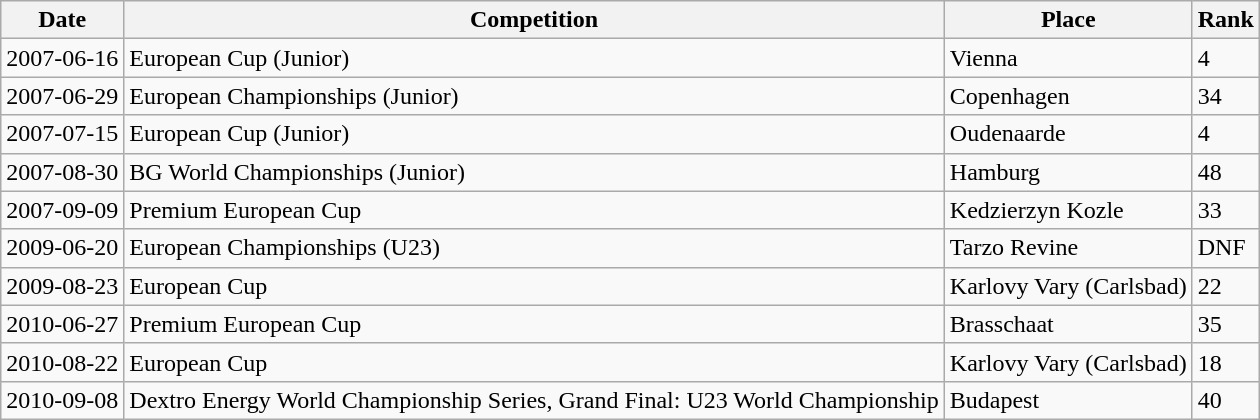<table class="wikitable sortable">
<tr>
<th>Date</th>
<th>Competition</th>
<th>Place</th>
<th>Rank</th>
</tr>
<tr>
<td>2007-06-16</td>
<td>European Cup (Junior)</td>
<td>Vienna</td>
<td>4</td>
</tr>
<tr>
<td>2007-06-29</td>
<td>European Championships (Junior)</td>
<td>Copenhagen</td>
<td>34</td>
</tr>
<tr>
<td>2007-07-15</td>
<td>European Cup (Junior)</td>
<td>Oudenaarde</td>
<td>4</td>
</tr>
<tr>
<td>2007-08-30</td>
<td>BG World Championships (Junior)</td>
<td>Hamburg</td>
<td>48</td>
</tr>
<tr>
<td>2007-09-09</td>
<td>Premium European Cup</td>
<td>Kedzierzyn Kozle</td>
<td>33</td>
</tr>
<tr>
<td>2009-06-20</td>
<td>European Championships (U23)</td>
<td>Tarzo Revine</td>
<td>DNF</td>
</tr>
<tr>
<td>2009-08-23</td>
<td>European Cup</td>
<td>Karlovy Vary (Carlsbad)</td>
<td>22</td>
</tr>
<tr>
<td>2010-06-27</td>
<td>Premium European Cup</td>
<td>Brasschaat</td>
<td>35</td>
</tr>
<tr>
<td>2010-08-22</td>
<td>European Cup</td>
<td>Karlovy Vary (Carlsbad)</td>
<td>18</td>
</tr>
<tr>
<td>2010-09-08</td>
<td>Dextro Energy World Championship Series, Grand Final: U23 World Championship</td>
<td>Budapest</td>
<td>40</td>
</tr>
</table>
